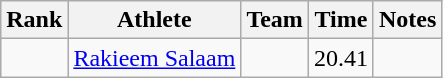<table class="wikitable sortable">
<tr>
<th>Rank</th>
<th>Athlete</th>
<th>Team</th>
<th>Time</th>
<th>Notes</th>
</tr>
<tr>
<td align=center></td>
<td><a href='#'>Rakieem Salaam</a></td>
<td></td>
<td>20.41</td>
<td></td>
</tr>
</table>
